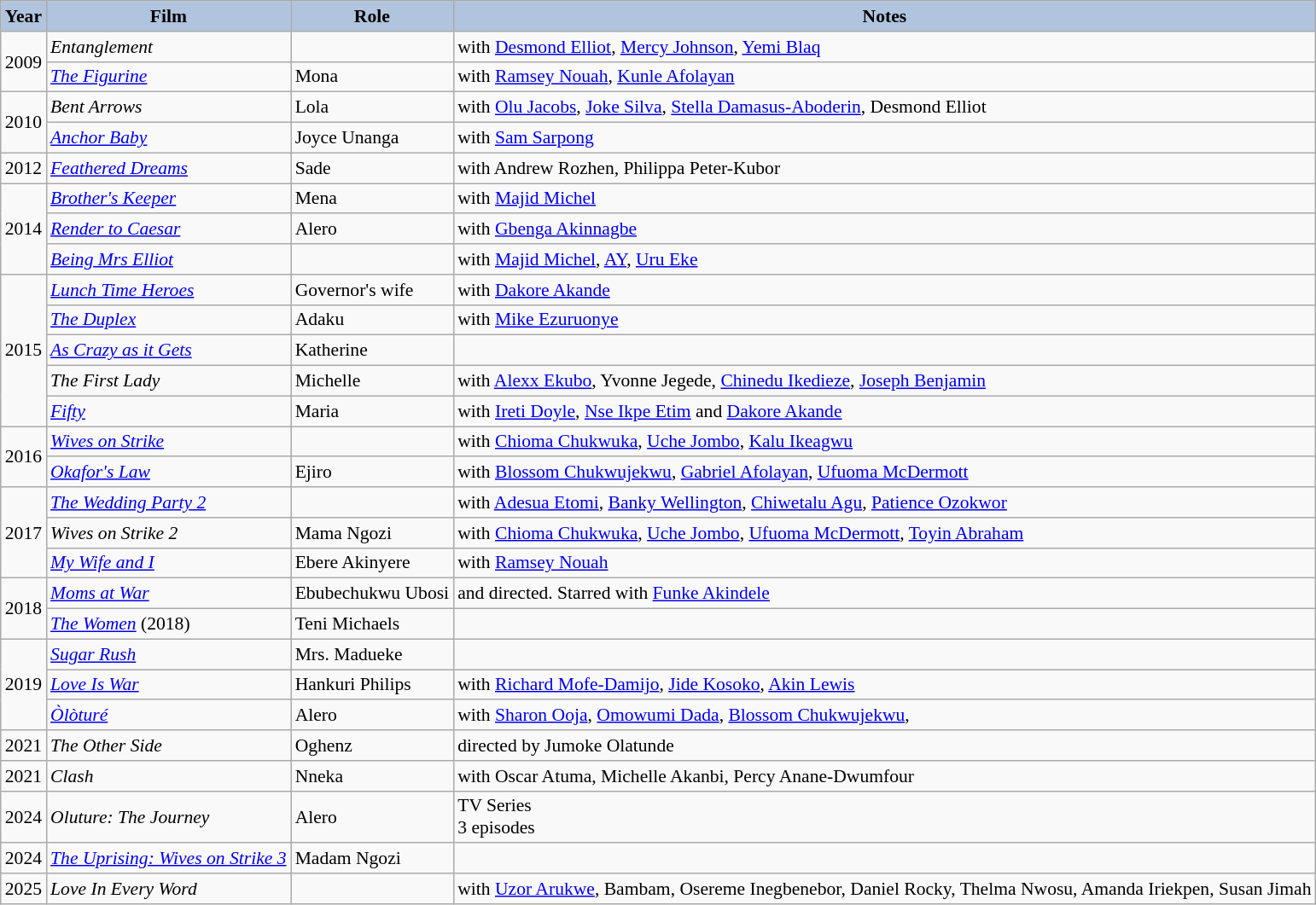<table class="wikitable" style="font-size:90%;">
<tr>
<th style="background:#B0C4DE;">Year</th>
<th style="background:#B0C4DE;">Film</th>
<th style="background:#B0C4DE;">Role</th>
<th style="background:#B0C4DE;">Notes</th>
</tr>
<tr>
<td rowspan="2">2009</td>
<td><em>Entanglement</em></td>
<td></td>
<td>with <a href='#'>Desmond Elliot</a>, <a href='#'>Mercy Johnson</a>, <a href='#'>Yemi Blaq</a></td>
</tr>
<tr>
<td><em><a href='#'>The Figurine</a></em></td>
<td>Mona</td>
<td>with <a href='#'>Ramsey Nouah</a>, <a href='#'>Kunle Afolayan</a></td>
</tr>
<tr>
<td rowspan="2">2010</td>
<td><em>Bent Arrows</em></td>
<td>Lola</td>
<td>with <a href='#'>Olu Jacobs</a>, <a href='#'>Joke Silva</a>, <a href='#'>Stella Damasus-Aboderin</a>, Desmond Elliot</td>
</tr>
<tr>
<td><em><a href='#'>Anchor Baby</a></em></td>
<td>Joyce Unanga</td>
<td>with <a href='#'>Sam Sarpong</a></td>
</tr>
<tr>
<td>2012</td>
<td><em><a href='#'>Feathered Dreams</a></em></td>
<td>Sade</td>
<td>with Andrew Rozhen, Philippa Peter-Kubor</td>
</tr>
<tr>
<td rowspan="3">2014</td>
<td><em><a href='#'>Brother's Keeper</a></em></td>
<td>Mena</td>
<td>with <a href='#'>Majid Michel</a></td>
</tr>
<tr>
<td><em><a href='#'>Render to Caesar</a></em></td>
<td>Alero</td>
<td>with <a href='#'>Gbenga Akinnagbe</a></td>
</tr>
<tr>
<td><em><a href='#'>Being Mrs Elliot</a></em></td>
<td></td>
<td>with <a href='#'>Majid Michel</a>, <a href='#'>AY</a>, <a href='#'>Uru Eke</a></td>
</tr>
<tr>
<td rowspan="5">2015</td>
<td><em><a href='#'>Lunch Time Heroes</a></em></td>
<td>Governor's wife</td>
<td>with <a href='#'>Dakore Akande</a></td>
</tr>
<tr>
<td><em><a href='#'>The Duplex</a></em></td>
<td>Adaku</td>
<td>with <a href='#'>Mike Ezuruonye</a></td>
</tr>
<tr>
<td><em><a href='#'>As Crazy as it Gets</a></em></td>
<td>Katherine</td>
<td></td>
</tr>
<tr>
<td><em>The First Lady</em></td>
<td>Michelle</td>
<td>with <a href='#'>Alexx Ekubo</a>, Yvonne Jegede, <a href='#'>Chinedu Ikedieze</a>, <a href='#'>Joseph Benjamin</a></td>
</tr>
<tr>
<td><em><a href='#'>Fifty</a></em></td>
<td>Maria</td>
<td>with <a href='#'>Ireti Doyle</a>, <a href='#'>Nse Ikpe Etim</a> and <a href='#'>Dakore Akande</a></td>
</tr>
<tr>
<td rowspan="2">2016</td>
<td><em><a href='#'>Wives on Strike</a></em></td>
<td></td>
<td>with <a href='#'>Chioma Chukwuka</a>, <a href='#'>Uche Jombo</a>, <a href='#'>Kalu Ikeagwu</a></td>
</tr>
<tr>
<td><em><a href='#'>Okafor's Law</a></em></td>
<td>Ejiro</td>
<td>with <a href='#'>Blossom Chukwujekwu</a>, <a href='#'>Gabriel Afolayan</a>, <a href='#'>Ufuoma McDermott</a></td>
</tr>
<tr>
<td rowspan="3">2017</td>
<td><em><a href='#'>The Wedding Party 2</a></em></td>
<td></td>
<td>with <a href='#'>Adesua Etomi</a>, <a href='#'>Banky Wellington</a>, <a href='#'>Chiwetalu Agu</a>, <a href='#'>Patience Ozokwor</a></td>
</tr>
<tr>
<td><em>Wives on Strike 2</em></td>
<td>Mama Ngozi</td>
<td>with <a href='#'>Chioma Chukwuka</a>, <a href='#'>Uche Jombo</a>, <a href='#'>Ufuoma McDermott</a>, <a href='#'>Toyin Abraham</a></td>
</tr>
<tr>
<td><em><a href='#'>My Wife and I</a></em></td>
<td>Ebere Akinyere</td>
<td>with <a href='#'>Ramsey Nouah</a></td>
</tr>
<tr>
<td rowspan="2">2018</td>
<td><em><a href='#'>Moms at War</a></em></td>
<td>Ebubechukwu Ubosi</td>
<td>and directed. Starred with <a href='#'>Funke Akindele</a></td>
</tr>
<tr>
<td><em><a href='#'>The Women</a></em> (2018)</td>
<td>Teni Michaels</td>
<td></td>
</tr>
<tr>
<td rowspan="3">2019</td>
<td><a href='#'><em>Sugar Rush</em></a></td>
<td>Mrs. Madueke</td>
<td></td>
</tr>
<tr>
<td><em><a href='#'>Love Is War</a></em></td>
<td>Hankuri Philips</td>
<td>with <a href='#'>Richard Mofe-Damijo</a>, <a href='#'>Jide Kosoko</a>, <a href='#'>Akin Lewis</a></td>
</tr>
<tr>
<td><em><a href='#'>Òlòturé</a></em></td>
<td>Alero</td>
<td>with <a href='#'>Sharon Ooja</a>, <a href='#'>Omowumi Dada</a>, <a href='#'>Blossom Chukwujekwu</a>,</td>
</tr>
<tr>
<td>2021</td>
<td><em>The Other Side</em></td>
<td>Oghenz</td>
<td>directed by Jumoke Olatunde</td>
</tr>
<tr>
<td>2021</td>
<td><em>Clash</em></td>
<td>Nneka</td>
<td>with Oscar Atuma, Michelle Akanbi, Percy Anane-Dwumfour</td>
</tr>
<tr>
<td>2024</td>
<td><em>Oluture:  The Journey</em></td>
<td>Alero</td>
<td>TV Series<br>3 episodes</td>
</tr>
<tr>
<td>2024</td>
<td><em><a href='#'>The Uprising: Wives on Strike 3</a></em></td>
<td>Madam Ngozi</td>
<td></td>
</tr>
<tr>
<td>2025</td>
<td><em>Love In Every Word</em></td>
<td></td>
<td>with <a href='#'>Uzor Arukwe</a>, Bambam, Osereme Inegbenebor, Daniel Rocky, Thelma Nwosu, Amanda Iriekpen, Susan Jimah</td>
</tr>
</table>
